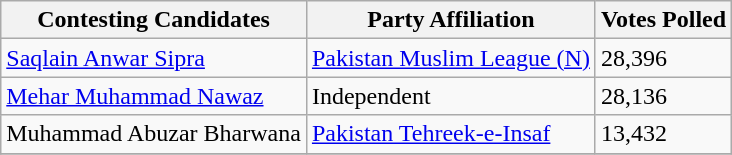<table class="wikitable sortable">
<tr>
<th>Contesting Candidates</th>
<th>Party Affiliation</th>
<th>Votes Polled</th>
</tr>
<tr>
<td><a href='#'>Saqlain Anwar Sipra</a></td>
<td><a href='#'>Pakistan Muslim League (N)</a></td>
<td>28,396</td>
</tr>
<tr>
<td><a href='#'>Mehar Muhammad Nawaz</a></td>
<td>Independent</td>
<td>28,136</td>
</tr>
<tr>
<td>Muhammad Abuzar Bharwana</td>
<td><a href='#'>Pakistan Tehreek-e-Insaf</a></td>
<td>13,432</td>
</tr>
<tr>
</tr>
</table>
